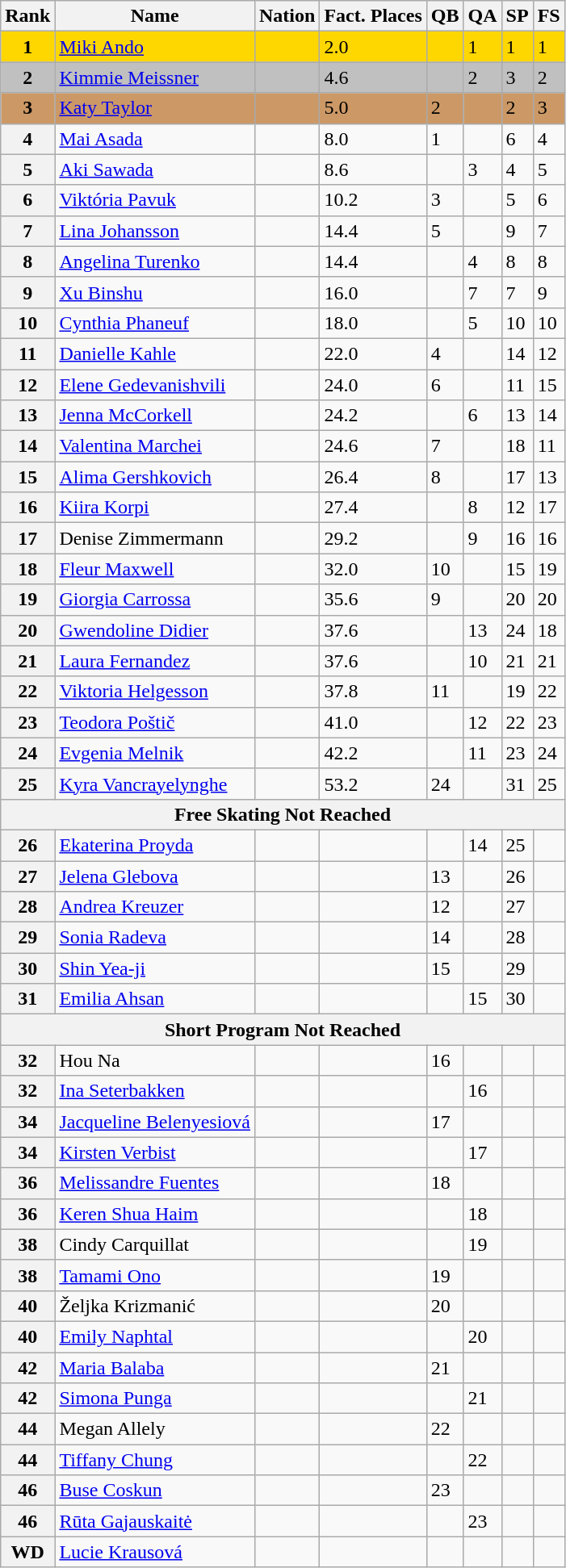<table class="wikitable">
<tr>
<th>Rank</th>
<th>Name</th>
<th>Nation</th>
<th>Fact. Places</th>
<th>QB</th>
<th>QA</th>
<th>SP</th>
<th>FS</th>
</tr>
<tr bgcolor=gold>
<td align=center><strong>1</strong></td>
<td><a href='#'>Miki Ando</a></td>
<td></td>
<td>2.0</td>
<td></td>
<td>1</td>
<td>1</td>
<td>1</td>
</tr>
<tr bgcolor=silver>
<td align=center><strong>2</strong></td>
<td><a href='#'>Kimmie Meissner</a></td>
<td></td>
<td>4.6</td>
<td></td>
<td>2</td>
<td>3</td>
<td>2</td>
</tr>
<tr bgcolor=cc9966>
<td align=center><strong>3</strong></td>
<td><a href='#'>Katy Taylor</a></td>
<td></td>
<td>5.0</td>
<td>2</td>
<td></td>
<td>2</td>
<td>3</td>
</tr>
<tr>
<th>4</th>
<td><a href='#'>Mai Asada</a></td>
<td></td>
<td>8.0</td>
<td>1</td>
<td></td>
<td>6</td>
<td>4</td>
</tr>
<tr>
<th>5</th>
<td><a href='#'>Aki Sawada</a></td>
<td></td>
<td>8.6</td>
<td></td>
<td>3</td>
<td>4</td>
<td>5</td>
</tr>
<tr>
<th>6</th>
<td><a href='#'>Viktória Pavuk</a></td>
<td></td>
<td>10.2</td>
<td>3</td>
<td></td>
<td>5</td>
<td>6</td>
</tr>
<tr>
<th>7</th>
<td><a href='#'>Lina Johansson</a></td>
<td></td>
<td>14.4</td>
<td>5</td>
<td></td>
<td>9</td>
<td>7</td>
</tr>
<tr>
<th>8</th>
<td><a href='#'>Angelina Turenko</a></td>
<td></td>
<td>14.4</td>
<td></td>
<td>4</td>
<td>8</td>
<td>8</td>
</tr>
<tr>
<th>9</th>
<td><a href='#'>Xu Binshu</a></td>
<td></td>
<td>16.0</td>
<td></td>
<td>7</td>
<td>7</td>
<td>9</td>
</tr>
<tr>
<th>10</th>
<td><a href='#'>Cynthia Phaneuf</a></td>
<td></td>
<td>18.0</td>
<td></td>
<td>5</td>
<td>10</td>
<td>10</td>
</tr>
<tr>
<th>11</th>
<td><a href='#'>Danielle Kahle</a></td>
<td></td>
<td>22.0</td>
<td>4</td>
<td></td>
<td>14</td>
<td>12</td>
</tr>
<tr>
<th>12</th>
<td><a href='#'>Elene Gedevanishvili</a></td>
<td></td>
<td>24.0</td>
<td>6</td>
<td></td>
<td>11</td>
<td>15</td>
</tr>
<tr>
<th>13</th>
<td><a href='#'>Jenna McCorkell</a></td>
<td></td>
<td>24.2</td>
<td></td>
<td>6</td>
<td>13</td>
<td>14</td>
</tr>
<tr>
<th>14</th>
<td><a href='#'>Valentina Marchei</a></td>
<td></td>
<td>24.6</td>
<td>7</td>
<td></td>
<td>18</td>
<td>11</td>
</tr>
<tr>
<th>15</th>
<td><a href='#'>Alima Gershkovich</a></td>
<td></td>
<td>26.4</td>
<td>8</td>
<td></td>
<td>17</td>
<td>13</td>
</tr>
<tr>
<th>16</th>
<td><a href='#'>Kiira Korpi</a></td>
<td></td>
<td>27.4</td>
<td></td>
<td>8</td>
<td>12</td>
<td>17</td>
</tr>
<tr>
<th>17</th>
<td>Denise Zimmermann</td>
<td></td>
<td>29.2</td>
<td></td>
<td>9</td>
<td>16</td>
<td>16</td>
</tr>
<tr>
<th>18</th>
<td><a href='#'>Fleur Maxwell</a></td>
<td></td>
<td>32.0</td>
<td>10</td>
<td></td>
<td>15</td>
<td>19</td>
</tr>
<tr>
<th>19</th>
<td><a href='#'>Giorgia Carrossa</a></td>
<td></td>
<td>35.6</td>
<td>9</td>
<td></td>
<td>20</td>
<td>20</td>
</tr>
<tr>
<th>20</th>
<td><a href='#'>Gwendoline Didier</a></td>
<td></td>
<td>37.6</td>
<td></td>
<td>13</td>
<td>24</td>
<td>18</td>
</tr>
<tr>
<th>21</th>
<td><a href='#'>Laura Fernandez</a></td>
<td></td>
<td>37.6</td>
<td></td>
<td>10</td>
<td>21</td>
<td>21</td>
</tr>
<tr>
<th>22</th>
<td><a href='#'>Viktoria Helgesson</a></td>
<td></td>
<td>37.8</td>
<td>11</td>
<td></td>
<td>19</td>
<td>22</td>
</tr>
<tr>
<th>23</th>
<td><a href='#'>Teodora Poštič</a></td>
<td></td>
<td>41.0</td>
<td></td>
<td>12</td>
<td>22</td>
<td>23</td>
</tr>
<tr>
<th>24</th>
<td><a href='#'>Evgenia Melnik</a></td>
<td></td>
<td>42.2</td>
<td></td>
<td>11</td>
<td>23</td>
<td>24</td>
</tr>
<tr>
<th>25</th>
<td><a href='#'>Kyra Vancrayelynghe</a></td>
<td></td>
<td>53.2</td>
<td>24</td>
<td></td>
<td>31</td>
<td>25</td>
</tr>
<tr>
<th colspan=8>Free Skating Not Reached</th>
</tr>
<tr>
<th>26</th>
<td><a href='#'>Ekaterina Proyda</a></td>
<td></td>
<td></td>
<td></td>
<td>14</td>
<td>25</td>
<td></td>
</tr>
<tr>
<th>27</th>
<td><a href='#'>Jelena Glebova</a></td>
<td></td>
<td></td>
<td>13</td>
<td></td>
<td>26</td>
<td></td>
</tr>
<tr>
<th>28</th>
<td><a href='#'>Andrea Kreuzer</a></td>
<td></td>
<td></td>
<td>12</td>
<td></td>
<td>27</td>
<td></td>
</tr>
<tr>
<th>29</th>
<td><a href='#'>Sonia Radeva</a></td>
<td></td>
<td></td>
<td>14</td>
<td></td>
<td>28</td>
<td></td>
</tr>
<tr>
<th>30</th>
<td><a href='#'>Shin Yea-ji</a></td>
<td></td>
<td></td>
<td>15</td>
<td></td>
<td>29</td>
<td></td>
</tr>
<tr>
<th>31</th>
<td><a href='#'>Emilia Ahsan</a></td>
<td></td>
<td></td>
<td></td>
<td>15</td>
<td>30</td>
<td></td>
</tr>
<tr>
<th colspan=8>Short Program Not Reached</th>
</tr>
<tr>
<th>32</th>
<td>Hou Na</td>
<td></td>
<td></td>
<td>16</td>
<td></td>
<td></td>
<td></td>
</tr>
<tr>
<th>32</th>
<td><a href='#'>Ina Seterbakken</a></td>
<td></td>
<td></td>
<td></td>
<td>16</td>
<td></td>
<td></td>
</tr>
<tr>
<th>34</th>
<td><a href='#'>Jacqueline Belenyesiová</a></td>
<td></td>
<td></td>
<td>17</td>
<td></td>
<td></td>
<td></td>
</tr>
<tr>
<th>34</th>
<td><a href='#'>Kirsten Verbist</a></td>
<td></td>
<td></td>
<td></td>
<td>17</td>
<td></td>
<td></td>
</tr>
<tr>
<th>36</th>
<td><a href='#'>Melissandre Fuentes</a></td>
<td></td>
<td></td>
<td>18</td>
<td></td>
<td></td>
<td></td>
</tr>
<tr>
<th>36</th>
<td><a href='#'>Keren Shua Haim</a></td>
<td></td>
<td></td>
<td></td>
<td>18</td>
<td></td>
<td></td>
</tr>
<tr>
<th>38</th>
<td>Cindy Carquillat</td>
<td></td>
<td></td>
<td></td>
<td>19</td>
<td></td>
<td></td>
</tr>
<tr>
<th>38</th>
<td><a href='#'>Tamami Ono</a></td>
<td></td>
<td></td>
<td>19</td>
<td></td>
<td></td>
<td></td>
</tr>
<tr>
<th>40</th>
<td>Željka Krizmanić</td>
<td></td>
<td></td>
<td>20</td>
<td></td>
<td></td>
<td></td>
</tr>
<tr>
<th>40</th>
<td><a href='#'>Emily Naphtal</a></td>
<td></td>
<td></td>
<td></td>
<td>20</td>
<td></td>
<td></td>
</tr>
<tr>
<th>42</th>
<td><a href='#'>Maria Balaba</a></td>
<td></td>
<td></td>
<td>21</td>
<td></td>
<td></td>
<td></td>
</tr>
<tr>
<th>42</th>
<td><a href='#'>Simona Punga</a></td>
<td></td>
<td></td>
<td></td>
<td>21</td>
<td></td>
<td></td>
</tr>
<tr>
<th>44</th>
<td>Megan Allely</td>
<td></td>
<td></td>
<td>22</td>
<td></td>
<td></td>
<td></td>
</tr>
<tr>
<th>44</th>
<td><a href='#'>Tiffany Chung</a></td>
<td></td>
<td></td>
<td></td>
<td>22</td>
<td></td>
<td></td>
</tr>
<tr>
<th>46</th>
<td><a href='#'>Buse Coskun</a></td>
<td></td>
<td></td>
<td>23</td>
<td></td>
<td></td>
<td></td>
</tr>
<tr>
<th>46</th>
<td><a href='#'>Rūta Gajauskaitė</a></td>
<td></td>
<td></td>
<td></td>
<td>23</td>
<td></td>
<td></td>
</tr>
<tr>
<th>WD</th>
<td><a href='#'>Lucie Krausová</a></td>
<td></td>
<td></td>
<td></td>
<td></td>
<td></td>
<td></td>
</tr>
</table>
